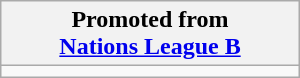<table class="wikitable" style="width:200px">
<tr>
<th>Promoted from<br><a href='#'>Nations League B</a></th>
</tr>
<tr>
<td></td>
</tr>
</table>
